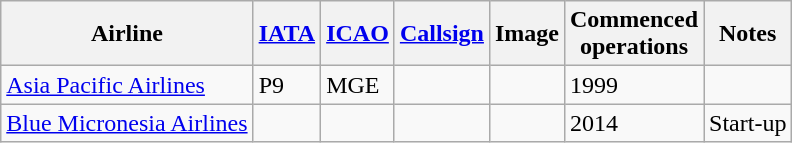<table class="wikitable sortable">
<tr valign="middle">
<th>Airline</th>
<th><a href='#'>IATA</a></th>
<th><a href='#'>ICAO</a></th>
<th><a href='#'>Callsign</a></th>
<th>Image</th>
<th>Commenced<br>operations</th>
<th>Notes</th>
</tr>
<tr>
<td><a href='#'>Asia Pacific Airlines</a></td>
<td>P9</td>
<td>MGE</td>
<td></td>
<td></td>
<td>1999</td>
<td></td>
</tr>
<tr>
<td><a href='#'>Blue Micronesia Airlines</a></td>
<td></td>
<td></td>
<td></td>
<td></td>
<td>2014</td>
<td>Start-up</td>
</tr>
</table>
